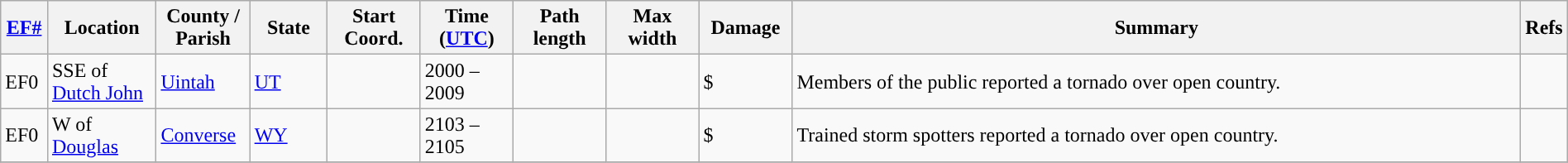<table class="wikitable sortable" style="width:100%;">
<tr>
<th scope="col" width="3%" align="center"><a href='#'>EF#</a></th>
<th scope="col" width="7%" align="center" class="unsortable">Location</th>
<th scope="col" width="6%" align="center" class="unsortable">County / Parish</th>
<th scope="col" width="5%" align="center">State</th>
<th scope="col" width="6%" align="center">Start Coord.</th>
<th scope="col" width="6%" align="center">Time (<a href='#'>UTC</a>)</th>
<th scope="col" width="6%" align="center">Path length</th>
<th scope="col" width="6%" align="center">Max width</th>
<th scope="col" width="6%" align="center">Damage</th>
<th scope="col" width="48%" class="unsortable" align="center">Summary</th>
<th scope="col" width="48%" class="unsortable" align="center">Refs</th>
</tr>
<tr>
<td>EF0</td>
<td>SSE of <a href='#'>Dutch John</a></td>
<td><a href='#'>Uintah</a></td>
<td><a href='#'>UT</a></td>
<td></td>
<td>2000 – 2009</td>
<td></td>
<td></td>
<td>$</td>
<td>Members of the public reported a tornado over open country.</td>
<td></td>
</tr>
<tr>
<td>EF0</td>
<td>W of <a href='#'>Douglas</a></td>
<td><a href='#'>Converse</a></td>
<td><a href='#'>WY</a></td>
<td></td>
<td>2103 – 2105</td>
<td></td>
<td></td>
<td>$</td>
<td>Trained storm spotters reported a tornado over open country.</td>
<td></td>
</tr>
<tr>
</tr>
</table>
